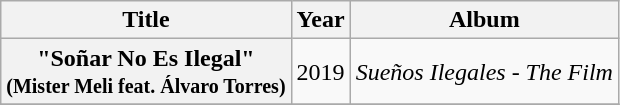<table class="wikitable plainrowheaders" style="text-align:center;">
<tr>
<th scope="col">Title</th>
<th scope="col">Year</th>
<th scope="col">Album</th>
</tr>
<tr>
<th scope="row">"Soñar No Es Ilegal"<br><small>(Mister Meli feat. Álvaro Torres)</small></th>
<td>2019</td>
<td><em>Sueños Ilegales - The Film</em></td>
</tr>
<tr>
</tr>
</table>
